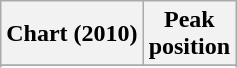<table class="wikitable sortable plainrowheaders">
<tr>
<th>Chart (2010)</th>
<th>Peak<br>position</th>
</tr>
<tr>
</tr>
<tr>
</tr>
<tr>
</tr>
<tr>
</tr>
<tr>
</tr>
<tr>
</tr>
<tr>
</tr>
<tr>
</tr>
</table>
